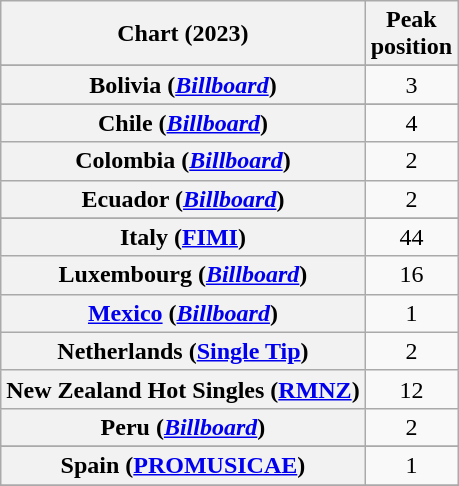<table class="wikitable sortable plainrowheaders" style="text-align:center">
<tr>
<th scope="col">Chart (2023)</th>
<th scope="col">Peak<br>position</th>
</tr>
<tr>
</tr>
<tr>
<th scope="row">Bolivia (<em><a href='#'>Billboard</a></em>)</th>
<td>3</td>
</tr>
<tr>
</tr>
<tr>
<th scope="row">Chile (<em><a href='#'>Billboard</a></em>)</th>
<td>4</td>
</tr>
<tr>
<th scope="row">Colombia (<em><a href='#'>Billboard</a></em>)</th>
<td>2</td>
</tr>
<tr>
<th scope="row">Ecuador (<em><a href='#'>Billboard</a></em>)</th>
<td>2</td>
</tr>
<tr>
</tr>
<tr>
</tr>
<tr>
<th scope="row">Italy (<a href='#'>FIMI</a>)</th>
<td>44</td>
</tr>
<tr>
<th scope="row">Luxembourg (<em><a href='#'>Billboard</a></em>)</th>
<td>16</td>
</tr>
<tr>
<th scope="row"><a href='#'>Mexico</a> (<em><a href='#'>Billboard</a></em>)</th>
<td>1</td>
</tr>
<tr>
<th scope="row">Netherlands (<a href='#'>Single Tip</a>)</th>
<td>2</td>
</tr>
<tr>
<th scope="row">New Zealand Hot Singles (<a href='#'>RMNZ</a>)</th>
<td>12</td>
</tr>
<tr>
<th scope="row">Peru (<em><a href='#'>Billboard</a></em>)</th>
<td>2</td>
</tr>
<tr>
</tr>
<tr>
<th scope="row">Spain (<a href='#'>PROMUSICAE</a>)</th>
<td>1</td>
</tr>
<tr>
</tr>
<tr>
</tr>
<tr>
</tr>
<tr>
</tr>
<tr>
</tr>
</table>
